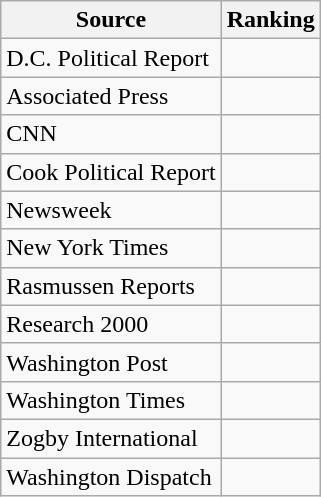<table class="wikitable">
<tr>
<th>Source</th>
<th>Ranking</th>
</tr>
<tr>
<td>D.C. Political Report</td>
<td></td>
</tr>
<tr>
<td>Associated Press</td>
<td></td>
</tr>
<tr>
<td>CNN</td>
<td></td>
</tr>
<tr>
<td>Cook Political Report</td>
<td></td>
</tr>
<tr>
<td>Newsweek</td>
<td></td>
</tr>
<tr>
<td>New York Times</td>
<td></td>
</tr>
<tr>
<td>Rasmussen Reports</td>
<td></td>
</tr>
<tr>
<td>Research 2000</td>
<td></td>
</tr>
<tr>
<td>Washington Post</td>
<td></td>
</tr>
<tr>
<td>Washington Times</td>
<td></td>
</tr>
<tr>
<td>Zogby International</td>
<td></td>
</tr>
<tr>
<td>Washington Dispatch</td>
<td></td>
</tr>
</table>
